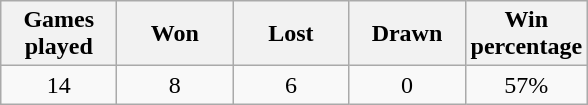<table class="wikitable" style="text-align:center">
<tr>
<th width="70">Games played</th>
<th width="70">Won</th>
<th width="70">Lost</th>
<th width="70">Drawn</th>
<th width="70">Win percentage</th>
</tr>
<tr>
<td>14</td>
<td>8</td>
<td>6</td>
<td>0</td>
<td>57%</td>
</tr>
</table>
